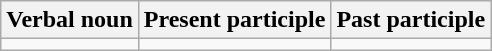<table class="wikitable">
<tr>
<th>Verbal noun</th>
<th>Present participle</th>
<th>Past participle</th>
</tr>
<tr>
<td> </td>
<td></td>
<td></td>
</tr>
</table>
